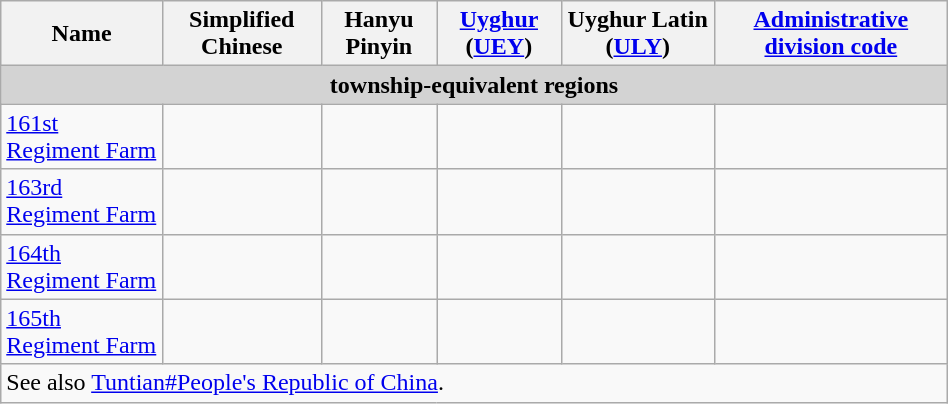<table class="wikitable" align="center" style="width:50%; border="1">
<tr>
<th>Name</th>
<th>Simplified Chinese</th>
<th>Hanyu Pinyin</th>
<th><a href='#'>Uyghur</a> (<a href='#'>UEY</a>)</th>
<th>Uyghur Latin (<a href='#'>ULY</a>)</th>
<th><a href='#'>Administrative division code</a></th>
</tr>
<tr --------->
<td colspan="7"  style="text-align:center; background:#d3d3d3;"><strong>township-equivalent regions</strong></td>
</tr>
<tr --------->
<td><a href='#'>161st Regiment Farm</a></td>
<td></td>
<td></td>
<td></td>
<td></td>
<td></td>
</tr>
<tr>
<td><a href='#'>163rd Regiment Farm</a></td>
<td></td>
<td></td>
<td></td>
<td></td>
<td></td>
</tr>
<tr>
<td><a href='#'>164th Regiment Farm</a></td>
<td></td>
<td></td>
<td></td>
<td></td>
<td></td>
</tr>
<tr>
<td><a href='#'>165th Regiment Farm</a></td>
<td></td>
<td></td>
<td></td>
<td></td>
<td></td>
</tr>
<tr --------->
<td colspan="7"><div> See also <a href='#'>Tuntian#People's Republic of China</a>.<br></div></td>
</tr>
</table>
